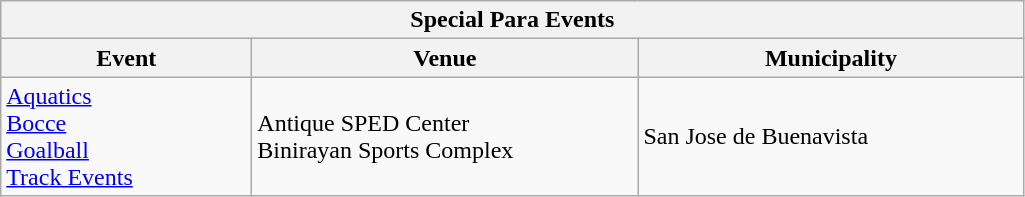<table class="wikitable">
<tr>
<th colspan=5>Special Para Events</th>
</tr>
<tr>
<th style="width:160px;">Event</th>
<th style="width:250px;">Venue</th>
<th style="width:250px;">Municipality</th>
</tr>
<tr>
<td> <a href='#'>Aquatics</a> <br>   <a href='#'>Bocce</a> <br>   <a href='#'>Goalball</a> <br>  <a href='#'>Track Events</a></td>
<td>Antique SPED Center <br> Binirayan Sports Complex</td>
<td>San Jose de Buenavista</td>
</tr>
</table>
